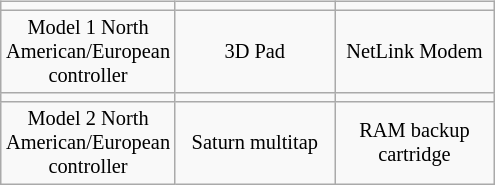<table class="wikitable" style="float:right; margin:0.5em 0 0.5em 1.4em; text-align:center; font-size:85%">
<tr>
<td style="width:100px;"></td>
<td style="width:100px;"></td>
<td style="width:100px;"></td>
</tr>
<tr>
<td>Model 1 North American/European controller</td>
<td>3D Pad</td>
<td>NetLink Modem</td>
</tr>
<tr>
<td></td>
<td></td>
<td></td>
</tr>
<tr>
<td>Model 2 North American/European controller</td>
<td>Saturn multitap</td>
<td>RAM backup cartridge</td>
</tr>
</table>
